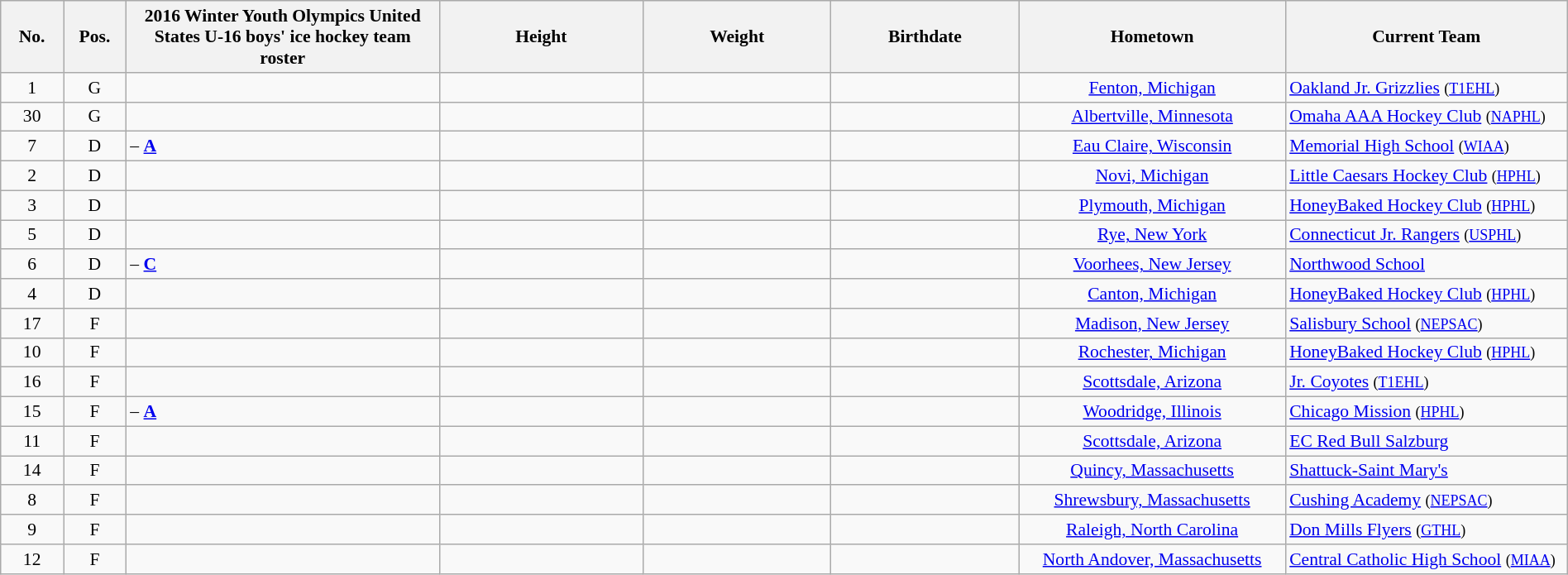<table class="wikitable sortable" width="100%" style="font-size: 90%; text-align: center;">
<tr>
<th style="width:  4%;">No.</th>
<th style="width:  4%;">Pos.</th>
<th style="width: 20%;">2016 Winter Youth Olympics United States U-16 boys' ice hockey team roster</th>
<th style="width: 13%;">Height</th>
<th style="width: 12%;">Weight</th>
<th style="width: 12%;">Birthdate</th>
<th style="width: 17%;">Hometown</th>
<th style="width: 18%;">Current Team</th>
</tr>
<tr>
<td>1</td>
<td>G</td>
<td align=left></td>
<td></td>
<td></td>
<td align=right></td>
<td><a href='#'>Fenton, Michigan</a></td>
<td align=left><a href='#'>Oakland Jr. Grizzlies</a> <small>(<a href='#'>T1EHL</a>)</small></td>
</tr>
<tr>
<td>30</td>
<td>G</td>
<td align=left></td>
<td></td>
<td></td>
<td align=right></td>
<td><a href='#'>Albertville, Minnesota</a></td>
<td align=left><a href='#'>Omaha AAA Hockey Club</a> <small>(<a href='#'>NAPHL</a>)</small></td>
</tr>
<tr>
<td>7</td>
<td>D</td>
<td align=left> – <strong><a href='#'>A</a></strong></td>
<td></td>
<td></td>
<td align=right></td>
<td><a href='#'>Eau Claire, Wisconsin</a></td>
<td align=left><a href='#'>Memorial High School</a> <small>(<a href='#'>WIAA</a>)</small></td>
</tr>
<tr>
<td>2</td>
<td>D</td>
<td align=left></td>
<td></td>
<td></td>
<td align=right></td>
<td><a href='#'>Novi, Michigan</a></td>
<td align=left><a href='#'>Little Caesars Hockey Club</a> <small>(<a href='#'>HPHL</a>)</small></td>
</tr>
<tr>
<td>3</td>
<td>D</td>
<td align=left></td>
<td></td>
<td></td>
<td align=right></td>
<td><a href='#'>Plymouth, Michigan</a></td>
<td align=left><a href='#'>HoneyBaked Hockey Club</a> <small>(<a href='#'>HPHL</a>)</small></td>
</tr>
<tr>
<td>5</td>
<td>D</td>
<td align=left></td>
<td></td>
<td></td>
<td align=right></td>
<td><a href='#'>Rye, New York</a></td>
<td align=left><a href='#'>Connecticut Jr. Rangers</a> <small>(<a href='#'>USPHL</a>)</small></td>
</tr>
<tr>
<td>6</td>
<td>D</td>
<td align=left>  – <strong><a href='#'>C</a></strong></td>
<td></td>
<td></td>
<td align=right></td>
<td><a href='#'>Voorhees, New Jersey</a></td>
<td align=left><a href='#'>Northwood School</a></td>
</tr>
<tr>
<td>4</td>
<td>D</td>
<td align=left></td>
<td></td>
<td></td>
<td align=right></td>
<td><a href='#'>Canton, Michigan</a></td>
<td align=left><a href='#'>HoneyBaked Hockey Club</a> <small>(<a href='#'>HPHL</a>)</small></td>
</tr>
<tr>
<td>17</td>
<td>F</td>
<td align=left></td>
<td></td>
<td></td>
<td align=right></td>
<td><a href='#'>Madison, New Jersey</a></td>
<td align=left><a href='#'>Salisbury School</a> <small>(<a href='#'>NEPSAC</a>)</small></td>
</tr>
<tr>
<td>10</td>
<td>F</td>
<td align=left></td>
<td></td>
<td></td>
<td align=right></td>
<td><a href='#'>Rochester, Michigan</a></td>
<td align=left><a href='#'>HoneyBaked Hockey Club</a> <small>(<a href='#'>HPHL</a>)</small></td>
</tr>
<tr>
<td>16</td>
<td>F</td>
<td align=left></td>
<td></td>
<td></td>
<td align=right></td>
<td><a href='#'>Scottsdale, Arizona</a></td>
<td align=left><a href='#'>Jr. Coyotes</a> <small>(<a href='#'>T1EHL</a>)</small></td>
</tr>
<tr>
<td>15</td>
<td>F</td>
<td align=left> – <strong><a href='#'>A</a></strong></td>
<td></td>
<td></td>
<td align=right></td>
<td><a href='#'>Woodridge, Illinois</a></td>
<td align=left><a href='#'>Chicago Mission</a> <small>(<a href='#'>HPHL</a>)</small></td>
</tr>
<tr>
<td>11</td>
<td>F</td>
<td align=left></td>
<td></td>
<td></td>
<td align=right></td>
<td><a href='#'>Scottsdale, Arizona</a></td>
<td align=left><a href='#'>EC Red Bull Salzburg</a></td>
</tr>
<tr>
<td>14</td>
<td>F</td>
<td align=left></td>
<td></td>
<td></td>
<td align=right></td>
<td><a href='#'>Quincy, Massachusetts</a></td>
<td align=left><a href='#'>Shattuck-Saint Mary's</a></td>
</tr>
<tr>
<td>8</td>
<td>F</td>
<td align=left></td>
<td></td>
<td></td>
<td align=right></td>
<td><a href='#'>Shrewsbury, Massachusetts</a></td>
<td align=left><a href='#'>Cushing Academy</a> <small>(<a href='#'>NEPSAC</a>)</small></td>
</tr>
<tr>
<td>9</td>
<td>F</td>
<td align=left></td>
<td></td>
<td></td>
<td align=right></td>
<td><a href='#'>Raleigh, North Carolina</a></td>
<td align=left><a href='#'>Don Mills Flyers</a> <small>(<a href='#'>GTHL</a>)</small></td>
</tr>
<tr>
<td>12</td>
<td>F</td>
<td align=left></td>
<td></td>
<td></td>
<td align=right></td>
<td><a href='#'>North Andover, Massachusetts</a></td>
<td align=left><a href='#'>Central Catholic High School</a> <small>(<a href='#'>MIAA</a>)</small></td>
</tr>
</table>
